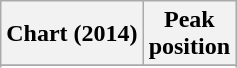<table class="wikitable sortable">
<tr>
<th>Chart (2014)</th>
<th>Peak<br>position</th>
</tr>
<tr>
</tr>
<tr>
</tr>
</table>
